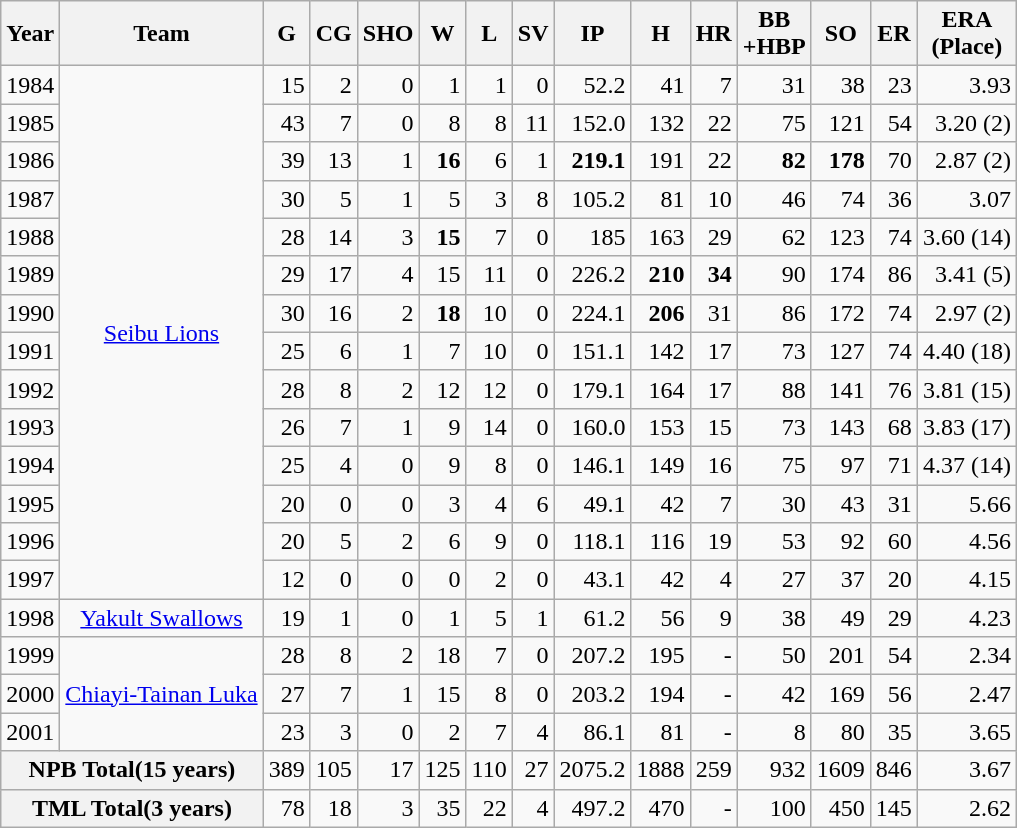<table class="wikitable">
<tr>
<th>Year</th>
<th>Team</th>
<th>G</th>
<th>CG</th>
<th>SHO</th>
<th>W</th>
<th>L</th>
<th>SV</th>
<th>IP</th>
<th>H</th>
<th>HR</th>
<th>BB<br>+HBP</th>
<th>SO</th>
<th>ER</th>
<th>ERA<br>(Place)</th>
</tr>
<tr style="text-align: right;">
<td>1984</td>
<td rowspan="14" style="text-align: center;"><a href='#'>Seibu Lions</a></td>
<td>15</td>
<td>2</td>
<td>0</td>
<td>1</td>
<td>1</td>
<td>0</td>
<td>52.2</td>
<td>41</td>
<td>7</td>
<td>31</td>
<td>38</td>
<td>23</td>
<td>3.93</td>
</tr>
<tr style="text-align: right;">
<td>1985</td>
<td>43</td>
<td>7</td>
<td>0</td>
<td>8</td>
<td>8</td>
<td>11</td>
<td>152.0</td>
<td>132</td>
<td>22</td>
<td>75</td>
<td>121</td>
<td>54</td>
<td>3.20 (2)</td>
</tr>
<tr style="text-align: right;">
<td>1986</td>
<td>39</td>
<td>13</td>
<td>1</td>
<td><strong>16</strong></td>
<td>6</td>
<td>1</td>
<td><strong>219.1</strong></td>
<td>191</td>
<td>22</td>
<td><strong>82</strong></td>
<td><strong>178</strong></td>
<td>70</td>
<td>2.87 (2)</td>
</tr>
<tr style="text-align: right;">
<td>1987</td>
<td>30</td>
<td>5</td>
<td>1</td>
<td>5</td>
<td>3</td>
<td>8</td>
<td>105.2</td>
<td>81</td>
<td>10</td>
<td>46</td>
<td>74</td>
<td>36</td>
<td>3.07</td>
</tr>
<tr style="text-align: right;">
<td>1988</td>
<td>28</td>
<td>14</td>
<td>3</td>
<td><strong>15</strong></td>
<td>7</td>
<td>0</td>
<td>185</td>
<td>163</td>
<td>29</td>
<td>62</td>
<td>123</td>
<td>74</td>
<td>3.60 (14)</td>
</tr>
<tr style="text-align: right;">
<td>1989</td>
<td>29</td>
<td>17</td>
<td>4</td>
<td>15</td>
<td>11</td>
<td>0</td>
<td>226.2</td>
<td><strong>210</strong></td>
<td><strong>34</strong></td>
<td>90</td>
<td>174</td>
<td>86</td>
<td>3.41 (5)</td>
</tr>
<tr style="text-align: right;">
<td>1990</td>
<td>30</td>
<td>16</td>
<td>2</td>
<td><strong>18</strong></td>
<td>10</td>
<td>0</td>
<td>224.1</td>
<td><strong>206</strong></td>
<td>31</td>
<td>86</td>
<td>172</td>
<td>74</td>
<td>2.97 (2)</td>
</tr>
<tr style="text-align: right;">
<td>1991</td>
<td>25</td>
<td>6</td>
<td>1</td>
<td>7</td>
<td>10</td>
<td>0</td>
<td>151.1</td>
<td>142</td>
<td>17</td>
<td>73</td>
<td>127</td>
<td>74</td>
<td>4.40 (18)</td>
</tr>
<tr style="text-align: right;">
<td>1992</td>
<td>28</td>
<td>8</td>
<td>2</td>
<td>12</td>
<td>12</td>
<td>0</td>
<td>179.1</td>
<td>164</td>
<td>17</td>
<td>88</td>
<td>141</td>
<td>76</td>
<td>3.81 (15)</td>
</tr>
<tr style="text-align: right;">
<td>1993</td>
<td>26</td>
<td>7</td>
<td>1</td>
<td>9</td>
<td>14</td>
<td>0</td>
<td>160.0</td>
<td>153</td>
<td>15</td>
<td>73</td>
<td>143</td>
<td>68</td>
<td>3.83 (17)</td>
</tr>
<tr style="text-align: right;">
<td>1994</td>
<td>25</td>
<td>4</td>
<td>0</td>
<td>9</td>
<td>8</td>
<td>0</td>
<td>146.1</td>
<td>149</td>
<td>16</td>
<td>75</td>
<td>97</td>
<td>71</td>
<td>4.37 (14)</td>
</tr>
<tr style="text-align: right;">
<td>1995</td>
<td>20</td>
<td>0</td>
<td>0</td>
<td>3</td>
<td>4</td>
<td>6</td>
<td>49.1</td>
<td>42</td>
<td>7</td>
<td>30</td>
<td>43</td>
<td>31</td>
<td>5.66</td>
</tr>
<tr style="text-align: right;">
<td>1996</td>
<td>20</td>
<td>5</td>
<td>2</td>
<td>6</td>
<td>9</td>
<td>0</td>
<td>118.1</td>
<td>116</td>
<td>19</td>
<td>53</td>
<td>92</td>
<td>60</td>
<td>4.56</td>
</tr>
<tr style="text-align: right;">
<td>1997</td>
<td>12</td>
<td>0</td>
<td>0</td>
<td>0</td>
<td>2</td>
<td>0</td>
<td>43.1</td>
<td>42</td>
<td>4</td>
<td>27</td>
<td>37</td>
<td>20</td>
<td>4.15</td>
</tr>
<tr style="text-align: right;">
<td>1998</td>
<td style="text-align: center;"><a href='#'>Yakult Swallows</a></td>
<td>19</td>
<td>1</td>
<td>0</td>
<td>1</td>
<td>5</td>
<td>1</td>
<td>61.2</td>
<td>56</td>
<td>9</td>
<td>38</td>
<td>49</td>
<td>29</td>
<td>4.23</td>
</tr>
<tr style="text-align: right;">
<td>1999</td>
<td rowspan="3" style="text-align: center;"><a href='#'>Chiayi-Tainan Luka</a></td>
<td>28</td>
<td>8</td>
<td>2</td>
<td>18</td>
<td>7</td>
<td>0</td>
<td>207.2</td>
<td>195</td>
<td>-</td>
<td>50</td>
<td>201</td>
<td>54</td>
<td>2.34</td>
</tr>
<tr style="text-align: right;">
<td>2000</td>
<td>27</td>
<td>7</td>
<td>1</td>
<td>15</td>
<td>8</td>
<td>0</td>
<td>203.2</td>
<td>194</td>
<td>-</td>
<td>42</td>
<td>169</td>
<td>56</td>
<td>2.47</td>
</tr>
<tr style="text-align: right;">
<td>2001</td>
<td>23</td>
<td>3</td>
<td>0</td>
<td>2</td>
<td>7</td>
<td>4</td>
<td>86.1</td>
<td>81</td>
<td>-</td>
<td>8</td>
<td>80</td>
<td>35</td>
<td>3.65</td>
</tr>
<tr style="text-align: right;">
<th colspan="2">NPB Total(15 years)</th>
<td>389</td>
<td>105</td>
<td>17</td>
<td>125</td>
<td>110</td>
<td>27</td>
<td>2075.2</td>
<td>1888</td>
<td>259</td>
<td>932</td>
<td>1609</td>
<td>846</td>
<td>3.67</td>
</tr>
<tr style="text-align: right;">
<th colspan="2">TML Total(3 years)</th>
<td>78</td>
<td>18</td>
<td>3</td>
<td>35</td>
<td>22</td>
<td>4</td>
<td>497.2</td>
<td>470</td>
<td>-</td>
<td>100</td>
<td>450</td>
<td>145</td>
<td>2.62</td>
</tr>
</table>
